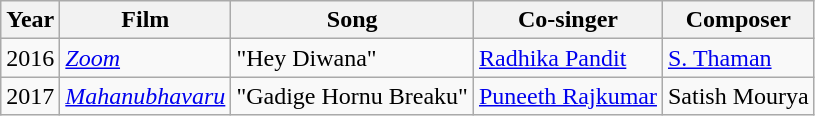<table class="wikitable">
<tr>
<th>Year</th>
<th>Film</th>
<th>Song</th>
<th>Co-singer</th>
<th>Composer</th>
</tr>
<tr>
<td>2016</td>
<td><em><a href='#'>Zoom</a></em></td>
<td>"Hey Diwana"</td>
<td><a href='#'>Radhika Pandit</a></td>
<td><a href='#'>S. Thaman</a></td>
</tr>
<tr>
<td>2017</td>
<td><em><a href='#'>Mahanubhavaru</a></em></td>
<td>"Gadige Hornu Breaku"</td>
<td><a href='#'>Puneeth Rajkumar</a></td>
<td>Satish Mourya</td>
</tr>
</table>
